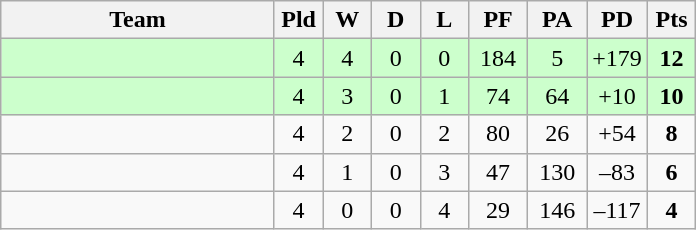<table class="wikitable" style="text-align:center;">
<tr>
<th width=175>Team</th>
<th width=25 abbr="Played">Pld</th>
<th width=25 abbr="Won">W</th>
<th width=25 abbr="Drawn">D</th>
<th width=25 abbr="Lost">L</th>
<th width=32 abbr="Points for">PF</th>
<th width=32 abbr="Points against">PA</th>
<th width=32 abbr="Points difference">PD</th>
<th width=25 abbr="Points">Pts</th>
</tr>
<tr bgcolor=ccffcc>
<td align=left></td>
<td>4</td>
<td>4</td>
<td>0</td>
<td>0</td>
<td>184</td>
<td>5</td>
<td>+179</td>
<td><strong>12</strong></td>
</tr>
<tr bgcolor=ccffcc>
<td align=left></td>
<td>4</td>
<td>3</td>
<td>0</td>
<td>1</td>
<td>74</td>
<td>64</td>
<td>+10</td>
<td><strong>10</strong></td>
</tr>
<tr>
<td align=left></td>
<td>4</td>
<td>2</td>
<td>0</td>
<td>2</td>
<td>80</td>
<td>26</td>
<td>+54</td>
<td><strong>8</strong></td>
</tr>
<tr>
<td align=left></td>
<td>4</td>
<td>1</td>
<td>0</td>
<td>3</td>
<td>47</td>
<td>130</td>
<td>–83</td>
<td><strong>6</strong></td>
</tr>
<tr>
<td align=left></td>
<td>4</td>
<td>0</td>
<td>0</td>
<td>4</td>
<td>29</td>
<td>146</td>
<td>–117</td>
<td><strong>4</strong></td>
</tr>
</table>
